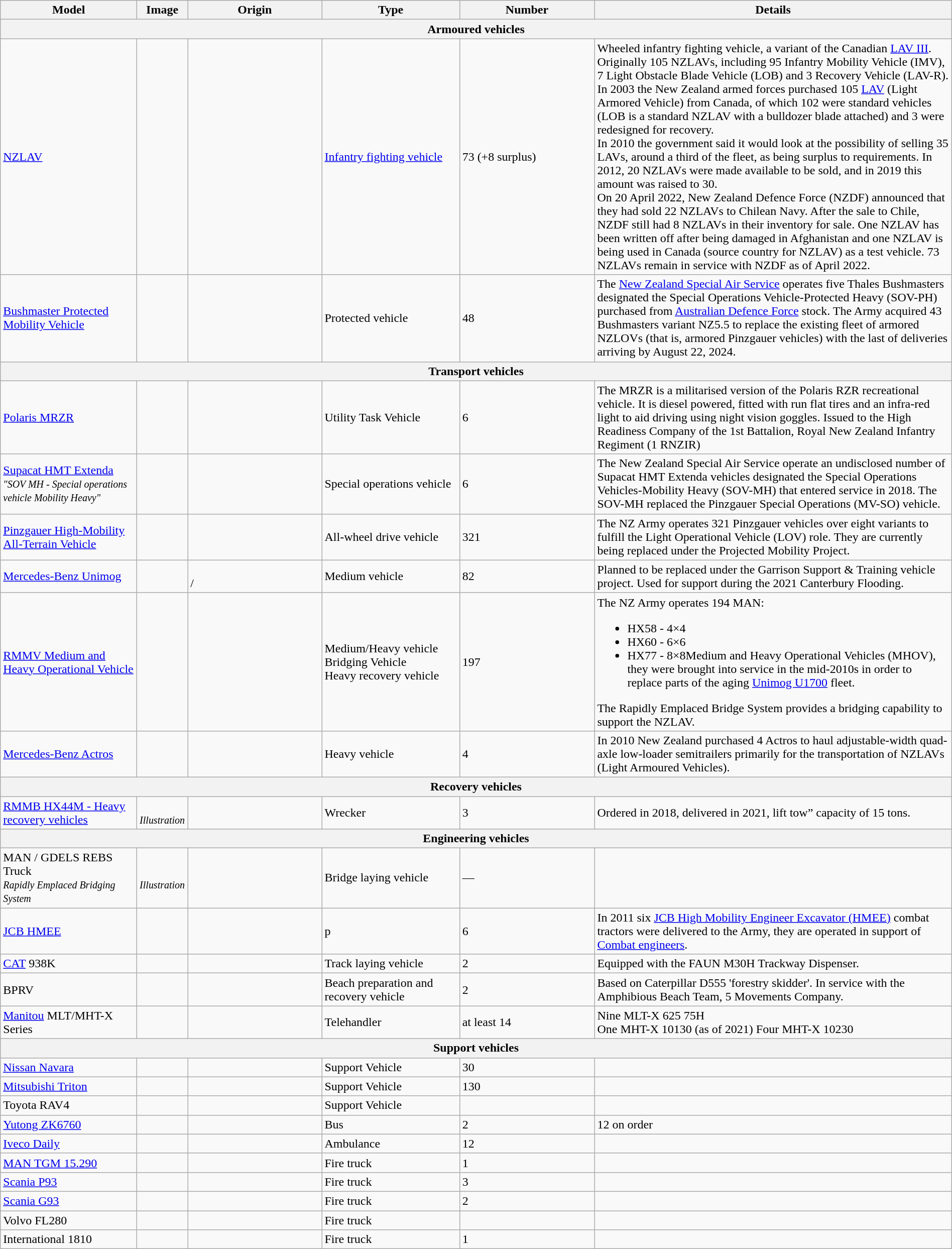<table class="wikitable" style="width:100%;">
<tr>
<th style="width:15%;">Model</th>
<th style="width:0%;">Image</th>
<th style="width:15%;">Origin</th>
<th style="width:15%;">Type</th>
<th style="width:15%;">Number</th>
<th style="width:40%;">Details</th>
</tr>
<tr>
<th colspan="6">Armoured vehicles</th>
</tr>
<tr>
<td><a href='#'>NZLAV</a></td>
<td></td>
<td></td>
<td><a href='#'>Infantry fighting vehicle</a></td>
<td>73 (+8 surplus)</td>
<td>Wheeled infantry fighting vehicle, a variant of the Canadian <a href='#'>LAV III</a>. Originally 105 NZLAVs, including 95 Infantry Mobility Vehicle (IMV), 7 Light Obstacle Blade Vehicle (LOB) and 3 Recovery Vehicle (LAV-R).<br>In 2003 the New Zealand armed forces purchased 105 <a href='#'>LAV</a> (Light Armored Vehicle) from Canada, of which 102 were standard vehicles (LOB is a standard NZLAV with a bulldozer blade attached) and 3 were redesigned for recovery.<br>In 2010 the government said it would look at the possibility of selling 35 LAVs, around a third of the fleet, as being surplus to requirements. In 2012, 20 NZLAVs were made available to be sold, and in 2019 this amount was raised to 30.<br>On 20 April 2022, New Zealand Defence Force (NZDF) announced that they had sold 22 NZLAVs to Chilean Navy. After the sale to Chile, NZDF still had 8 NZLAVs in their inventory for sale. One NZLAV has been written off after being damaged in Afghanistan and one NZLAV is being used in Canada (source country for NZLAV) as a test vehicle. 73 NZLAVs remain in service with NZDF as of April 2022.</td>
</tr>
<tr>
<td><a href='#'>Bushmaster Protected Mobility Vehicle</a></td>
<td></td>
<td></td>
<td>Protected vehicle</td>
<td>48</td>
<td>The <a href='#'>New Zealand Special Air Service</a> operates five Thales Bushmasters designated the Special Operations Vehicle-Protected Heavy (SOV-PH) purchased from <a href='#'>Australian Defence Force</a> stock. The Army acquired 43 Bushmasters variant NZ5.5 to replace the existing fleet of armored NZLOVs (that is, armored Pinzgauer vehicles) with the last of deliveries arriving by August 22, 2024.</td>
</tr>
<tr>
<th colspan="6">Transport vehicles</th>
</tr>
<tr>
<td><a href='#'>Polaris MRZR</a></td>
<td></td>
<td></td>
<td>Utility Task Vehicle</td>
<td>6</td>
<td>The MRZR is a militarised version of the Polaris RZR recreational vehicle. It is diesel powered, fitted with run flat tires and an infra-red light to aid driving using night vision goggles. Issued to the High Readiness Company of the 1st Battalion, Royal New Zealand Infantry Regiment (1 RNZIR)</td>
</tr>
<tr>
<td><a href='#'>Supacat HMT Extenda</a><br><em><small>"SOV MH - Special operations vehicle Mobility Heavy"</small></em></td>
<td></td>
<td></td>
<td>Special operations vehicle</td>
<td>6</td>
<td>The New Zealand Special Air Service operate an undisclosed number of Supacat HMT Extenda vehicles designated the Special Operations Vehicles-Mobility Heavy (SOV-MH) that entered service in 2018. The SOV-MH replaced the Pinzgauer Special Operations (MV-SO) vehicle.</td>
</tr>
<tr>
<td><a href='#'>Pinzgauer High-Mobility All-Terrain Vehicle</a></td>
<td></td>
<td></td>
<td>All-wheel drive vehicle</td>
<td>321</td>
<td>The NZ Army operates 321 Pinzgauer vehicles over eight variants to fulfill the Light Operational Vehicle (LOV) role. They are currently being replaced under the Projected Mobility Project.</td>
</tr>
<tr>
<td><a href='#'>Mercedes-Benz Unimog</a></td>
<td></td>
<td><br>/ </td>
<td>Medium vehicle</td>
<td>82</td>
<td>Planned to be replaced under the Garrison Support & Training vehicle project. Used for support during the 2021 Canterbury Flooding.</td>
</tr>
<tr>
<td><a href='#'>RMMV Medium and Heavy Operational Vehicle</a></td>
<td></td>
<td><br></td>
<td>Medium/Heavy vehicle <br> Bridging Vehicle <br>Heavy recovery vehicle</td>
<td>197</td>
<td>The NZ Army operates 194 MAN:<br><ul><li>HX58 - 4×4</li><li>HX60 - 6×6</li><li>HX77 - 8×8Medium and Heavy Operational Vehicles (MHOV), they were brought into service in the mid-2010s in order to replace parts of the aging <a href='#'>Unimog U1700</a> fleet.</li></ul>The Rapidly Emplaced Bridge System provides a bridging capability to support the NZLAV.</td>
</tr>
<tr>
<td><a href='#'>Mercedes-Benz Actros</a></td>
<td></td>
<td></td>
<td>Heavy vehicle</td>
<td>4</td>
<td>In 2010 New Zealand purchased 4 Actros to haul adjustable-width quad-axle low-loader semitrailers primarily for the transportation of NZLAVs (Light Armoured Vehicles).</td>
</tr>
<tr>
<th colspan="6">Recovery vehicles</th>
</tr>
<tr>
<td><a href='#'>RMMB HX44M  - Heavy recovery vehicles</a></td>
<td><br><em><small>Illustration</small></em></td>
<td><br></td>
<td>Wrecker</td>
<td>3</td>
<td>Ordered in 2018, delivered in 2021, lift tow” capacity of 15 tons.</td>
</tr>
<tr>
<th colspan="6">Engineering vehicles</th>
</tr>
<tr>
<td>MAN / GDELS REBS Truck<br><em><small>Rapidly Emplaced Bridging System</small></em></td>
<td><br><em><small>Illustration</small></em></td>
<td></td>
<td>Bridge laying vehicle</td>
<td>—</td>
<td></td>
</tr>
<tr>
<td><a href='#'>JCB HMEE</a></td>
<td></td>
<td></td>
<td>p</td>
<td>6</td>
<td>In 2011 six <a href='#'>JCB High Mobility Engineer Excavator (HMEE)</a> combat tractors were delivered to the Army, they are operated in support of <a href='#'>Combat engineers</a>.</td>
</tr>
<tr>
<td><a href='#'>CAT</a> 938K</td>
<td></td>
<td><br></td>
<td>Track laying vehicle</td>
<td>2</td>
<td>Equipped with the FAUN M30H Trackway Dispenser.</td>
</tr>
<tr>
<td>BPRV</td>
<td></td>
<td><br></td>
<td>Beach preparation and recovery vehicle</td>
<td>2</td>
<td>Based on Caterpillar D555 'forestry skidder'. In service with the Amphibious Beach Team, 5 Movements Company.</td>
</tr>
<tr>
<td><a href='#'>Manitou</a> MLT/MHT-X Series</td>
<td></td>
<td></td>
<td>Telehandler</td>
<td>at least 14</td>
<td>Nine MLT-X 625 75H<br>One MHT-X 10130 (as of 2021)
Four MHT-X 10230</td>
</tr>
<tr>
<th colspan="6">Support vehicles</th>
</tr>
<tr>
<td><a href='#'>Nissan Navara</a></td>
<td></td>
<td></td>
<td>Support Vehicle</td>
<td>30</td>
<td></td>
</tr>
<tr>
<td><a href='#'>Mitsubishi Triton</a></td>
<td></td>
<td></td>
<td>Support Vehicle</td>
<td>130</td>
<td></td>
</tr>
<tr>
<td>Toyota RAV4</td>
<td></td>
<td></td>
<td>Support Vehicle</td>
<td></td>
<td></td>
</tr>
<tr>
<td><a href='#'>Yutong ZK6760</a></td>
<td></td>
<td></td>
<td>Bus</td>
<td>2</td>
<td>12 on order</td>
</tr>
<tr>
<td><a href='#'>Iveco Daily</a></td>
<td></td>
<td></td>
<td>Ambulance</td>
<td>12</td>
<td></td>
</tr>
<tr>
<td><a href='#'>MAN TGM 15.290</a></td>
<td></td>
<td></td>
<td>Fire truck</td>
<td>1</td>
<td></td>
</tr>
<tr>
<td><a href='#'>Scania P93</a></td>
<td></td>
<td></td>
<td>Fire truck</td>
<td>3</td>
<td></td>
</tr>
<tr>
<td><a href='#'>Scania G93</a></td>
<td></td>
<td></td>
<td>Fire truck</td>
<td>2</td>
<td></td>
</tr>
<tr>
<td>Volvo FL280</td>
<td></td>
<td></td>
<td>Fire truck</td>
<td></td>
<td></td>
</tr>
<tr>
<td>International 1810</td>
<td></td>
<td></td>
<td>Fire truck</td>
<td>1</td>
</tr>
</table>
